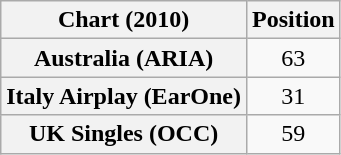<table class="wikitable plainrowheaders">
<tr>
<th scope="col">Chart (2010)</th>
<th scope="col">Position</th>
</tr>
<tr>
<th scope="row">Australia (ARIA)</th>
<td style="text-align:center;">63</td>
</tr>
<tr>
<th scope="row">Italy Airplay (EarOne)</th>
<td style="text-align:center;">31</td>
</tr>
<tr>
<th scope="row">UK Singles (OCC)</th>
<td style="text-align:center;">59</td>
</tr>
</table>
